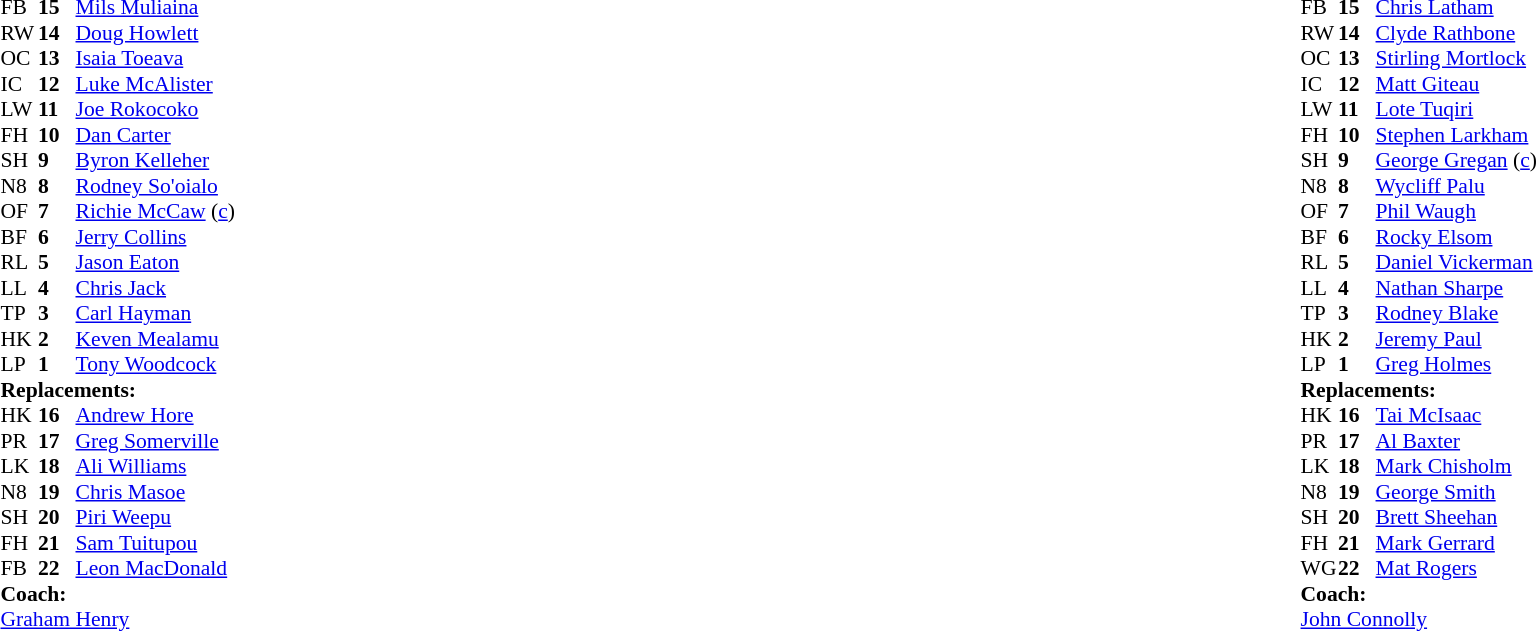<table style="width:100%">
<tr>
<td style="vertical-align:top;width:50%"><br><table style="font-size:90%" cellspacing="0" cellpadding="0">
<tr>
<th width="25"></th>
<th width="25"></th>
</tr>
<tr>
<td>FB</td>
<td><strong>15</strong></td>
<td><a href='#'>Mils Muliaina</a></td>
</tr>
<tr>
<td>RW</td>
<td><strong>14</strong></td>
<td><a href='#'>Doug Howlett</a></td>
</tr>
<tr>
<td>OC</td>
<td><strong>13</strong></td>
<td><a href='#'>Isaia Toeava</a></td>
<td></td>
<td></td>
</tr>
<tr>
<td>IC</td>
<td><strong>12</strong></td>
<td><a href='#'>Luke McAlister</a></td>
</tr>
<tr>
<td>LW</td>
<td><strong>11</strong></td>
<td><a href='#'>Joe Rokocoko</a></td>
</tr>
<tr>
<td>FH</td>
<td><strong>10</strong></td>
<td><a href='#'>Dan Carter</a></td>
</tr>
<tr>
<td>SH</td>
<td><strong>9</strong></td>
<td><a href='#'>Byron Kelleher</a></td>
<td></td>
<td></td>
</tr>
<tr>
<td>N8</td>
<td><strong>8</strong></td>
<td><a href='#'>Rodney So'oialo</a></td>
<td></td>
<td></td>
</tr>
<tr>
<td>OF</td>
<td><strong>7</strong></td>
<td><a href='#'>Richie McCaw</a> (<a href='#'>c</a>)</td>
</tr>
<tr>
<td>BF</td>
<td><strong>6</strong></td>
<td><a href='#'>Jerry Collins</a></td>
</tr>
<tr>
<td>RL</td>
<td><strong>5</strong></td>
<td><a href='#'>Jason Eaton</a></td>
<td></td>
<td></td>
</tr>
<tr>
<td>LL</td>
<td><strong>4</strong></td>
<td><a href='#'>Chris Jack</a></td>
</tr>
<tr>
<td>TP</td>
<td><strong>3</strong></td>
<td><a href='#'>Carl Hayman</a></td>
<td></td>
<td></td>
</tr>
<tr>
<td>HK</td>
<td><strong>2</strong></td>
<td><a href='#'>Keven Mealamu</a></td>
</tr>
<tr>
<td>LP</td>
<td><strong>1</strong></td>
<td><a href='#'>Tony Woodcock</a></td>
</tr>
<tr>
<td colspan="4"><strong>Replacements:</strong></td>
</tr>
<tr>
<td>HK</td>
<td><strong>16</strong></td>
<td><a href='#'>Andrew Hore</a></td>
</tr>
<tr>
<td>PR</td>
<td><strong>17</strong></td>
<td><a href='#'>Greg Somerville</a></td>
<td></td>
<td></td>
</tr>
<tr>
<td>LK</td>
<td><strong>18</strong></td>
<td><a href='#'>Ali Williams</a></td>
<td></td>
<td></td>
</tr>
<tr>
<td>N8</td>
<td><strong>19</strong></td>
<td><a href='#'>Chris Masoe</a></td>
<td></td>
<td></td>
</tr>
<tr>
<td>SH</td>
<td><strong>20</strong></td>
<td><a href='#'>Piri Weepu</a></td>
<td></td>
<td></td>
</tr>
<tr>
<td>FH</td>
<td><strong>21</strong></td>
<td><a href='#'>Sam Tuitupou</a></td>
</tr>
<tr>
<td>FB</td>
<td><strong>22</strong></td>
<td><a href='#'>Leon MacDonald</a></td>
<td></td>
<td></td>
</tr>
<tr>
<td colspan="4"><strong>Coach:</strong></td>
</tr>
<tr>
<td colspan="4"><a href='#'>Graham Henry</a></td>
</tr>
</table>
</td>
<td style="vertical-align:top"></td>
<td style="vertical-align:top;width:50%"><br><table cellspacing="0" cellpadding="0" style="font-size:90%;margin:auto">
<tr>
<th width="25"></th>
<th width="25"></th>
</tr>
<tr>
<td>FB</td>
<td><strong>15</strong></td>
<td><a href='#'>Chris Latham</a></td>
</tr>
<tr>
<td>RW</td>
<td><strong>14</strong></td>
<td><a href='#'>Clyde Rathbone</a></td>
</tr>
<tr>
<td>OC</td>
<td><strong>13</strong></td>
<td><a href='#'>Stirling Mortlock</a></td>
</tr>
<tr>
<td>IC</td>
<td><strong>12</strong></td>
<td><a href='#'>Matt Giteau</a></td>
</tr>
<tr>
<td>LW</td>
<td><strong>11</strong></td>
<td><a href='#'>Lote Tuqiri</a></td>
</tr>
<tr>
<td>FH</td>
<td><strong>10</strong></td>
<td><a href='#'>Stephen Larkham</a></td>
<td></td>
<td></td>
</tr>
<tr>
<td>SH</td>
<td><strong>9</strong></td>
<td><a href='#'>George Gregan</a> (<a href='#'>c</a>)</td>
</tr>
<tr>
<td>N8</td>
<td><strong>8</strong></td>
<td><a href='#'>Wycliff Palu</a></td>
</tr>
<tr>
<td>OF</td>
<td><strong>7</strong></td>
<td><a href='#'>Phil Waugh</a></td>
<td></td>
</tr>
<tr>
<td>BF</td>
<td><strong>6</strong></td>
<td><a href='#'>Rocky Elsom</a></td>
<td></td>
<td></td>
</tr>
<tr>
<td>RL</td>
<td><strong>5</strong></td>
<td><a href='#'>Daniel Vickerman</a></td>
</tr>
<tr>
<td>LL</td>
<td><strong>4</strong></td>
<td><a href='#'>Nathan Sharpe</a></td>
</tr>
<tr>
<td>TP</td>
<td><strong>3</strong></td>
<td><a href='#'>Rodney Blake</a></td>
<td></td>
<td></td>
</tr>
<tr>
<td>HK</td>
<td><strong>2</strong></td>
<td><a href='#'>Jeremy Paul</a></td>
</tr>
<tr>
<td>LP</td>
<td><strong>1</strong></td>
<td><a href='#'>Greg Holmes</a></td>
</tr>
<tr>
<td colspan="4"><strong>Replacements:</strong></td>
</tr>
<tr>
<td>HK</td>
<td><strong>16</strong></td>
<td><a href='#'>Tai McIsaac</a></td>
</tr>
<tr>
<td>PR</td>
<td><strong>17</strong></td>
<td><a href='#'>Al Baxter</a></td>
<td></td>
<td></td>
</tr>
<tr>
<td>LK</td>
<td><strong>18</strong></td>
<td><a href='#'>Mark Chisholm</a></td>
<td></td>
<td></td>
</tr>
<tr>
<td>N8</td>
<td><strong>19</strong></td>
<td><a href='#'>George Smith</a></td>
</tr>
<tr>
<td>SH</td>
<td><strong>20</strong></td>
<td><a href='#'>Brett Sheehan</a></td>
</tr>
<tr>
<td>FH</td>
<td><strong>21</strong></td>
<td><a href='#'>Mark Gerrard</a></td>
</tr>
<tr>
<td>WG</td>
<td><strong>22</strong></td>
<td><a href='#'>Mat Rogers</a></td>
<td></td>
<td></td>
</tr>
<tr>
<td colspan="4"><strong>Coach:</strong></td>
</tr>
<tr>
<td colspan="4"><a href='#'>John Connolly</a></td>
</tr>
</table>
</td>
</tr>
</table>
